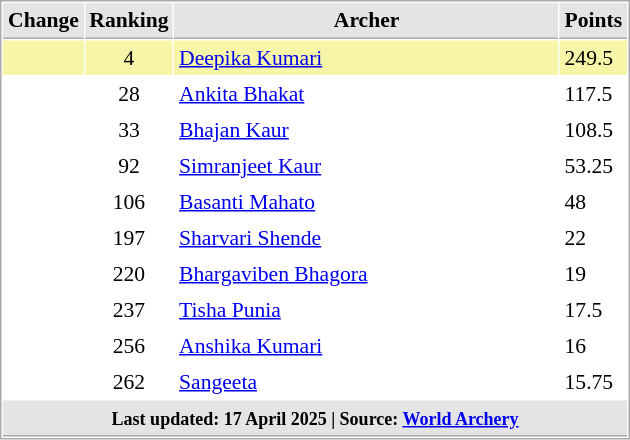<table cellspacing="1" cellpadding="3" style="border:1px solid #aaa; font-size:90%; float: left; margin-left: 1em;">
<tr style="background:#e4e4e4;">
<th style="border-bottom:1px solid #aaa; width:10px;">Change</th>
<th style="border-bottom:1px solid #aaa; width:10px;">Ranking</th>
<th style="border-bottom:1px solid #aaa; width:250px;">Archer</th>
<th style="border-bottom:1px solid #aaa; width:30px;">Points</th>
</tr>
<tr style="background:#f7f6a8">
<td style="text-align:center;"><small></small></td>
<td style="text-align:center;">4</td>
<td><a href='#'>Deepika Kumari</a></td>
<td>249.5</td>
</tr>
<tr>
<td style="text-align:center;"><small></small></td>
<td style="text-align:center;">28</td>
<td><a href='#'>Ankita Bhakat</a></td>
<td>117.5</td>
</tr>
<tr>
<td style="text-align:center;"></td>
<td style="text-align:center;">33</td>
<td><a href='#'>Bhajan Kaur</a></td>
<td>108.5</td>
</tr>
<tr>
<td style="text-align:center;"><small></small></td>
<td style="text-align:center;">92</td>
<td><a href='#'>Simranjeet Kaur</a></td>
<td>53.25</td>
</tr>
<tr>
<td style="text-align:center;"></td>
<td style="text-align:center;">106</td>
<td><a href='#'>Basanti Mahato</a></td>
<td>48</td>
</tr>
<tr>
<td style="text-align:center;"><small></small></td>
<td style="text-align:center;">197</td>
<td><a href='#'>Sharvari Shende</a></td>
<td>22</td>
</tr>
<tr>
<td style="text-align:center;"></td>
<td style="text-align:center;">220</td>
<td><a href='#'>Bhargaviben Bhagora</a></td>
<td>19</td>
</tr>
<tr>
<td style="text-align:center;"><small></small></td>
<td style="text-align:center;">237</td>
<td><a href='#'>Tisha Punia</a></td>
<td>17.5</td>
</tr>
<tr>
<td style="text-align:center;"><small></small></td>
<td style="text-align:center;">256</td>
<td><a href='#'>Anshika Kumari</a></td>
<td>16</td>
</tr>
<tr>
<td style="text-align:center;"><small></small></td>
<td style="text-align:center;">262</td>
<td><a href='#'>Sangeeta</a></td>
<td>15.75</td>
</tr>
<tr style="background:#e4e4e4;">
<th colspan=4 style="border-bottom:1px solid #aaa; width:10px;"><small>Last updated: 17 April 2025 | Source: <a href='#'>World Archery</a></small></th>
</tr>
</table>
